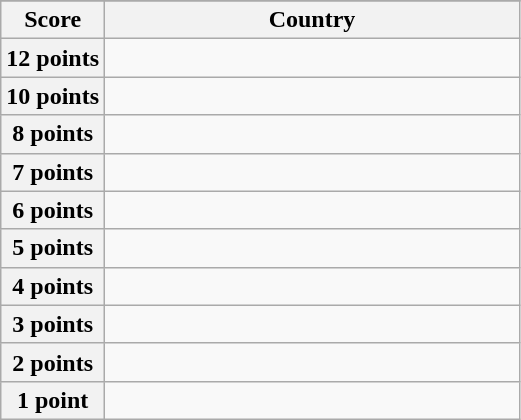<table class="wikitable">
<tr>
</tr>
<tr>
<th scope="col" width="20%">Score</th>
<th scope="col">Country</th>
</tr>
<tr>
<th scope="row">12 points</th>
<td></td>
</tr>
<tr>
<th scope="row">10 points</th>
<td></td>
</tr>
<tr>
<th scope="row">8 points</th>
<td></td>
</tr>
<tr>
<th scope="row">7 points</th>
<td></td>
</tr>
<tr>
<th scope="row">6 points</th>
<td></td>
</tr>
<tr>
<th scope="row">5 points</th>
<td></td>
</tr>
<tr>
<th scope="row">4 points</th>
<td></td>
</tr>
<tr>
<th scope="row">3 points</th>
<td></td>
</tr>
<tr>
<th scope="row">2 points</th>
<td></td>
</tr>
<tr>
<th scope="row">1 point</th>
<td></td>
</tr>
</table>
